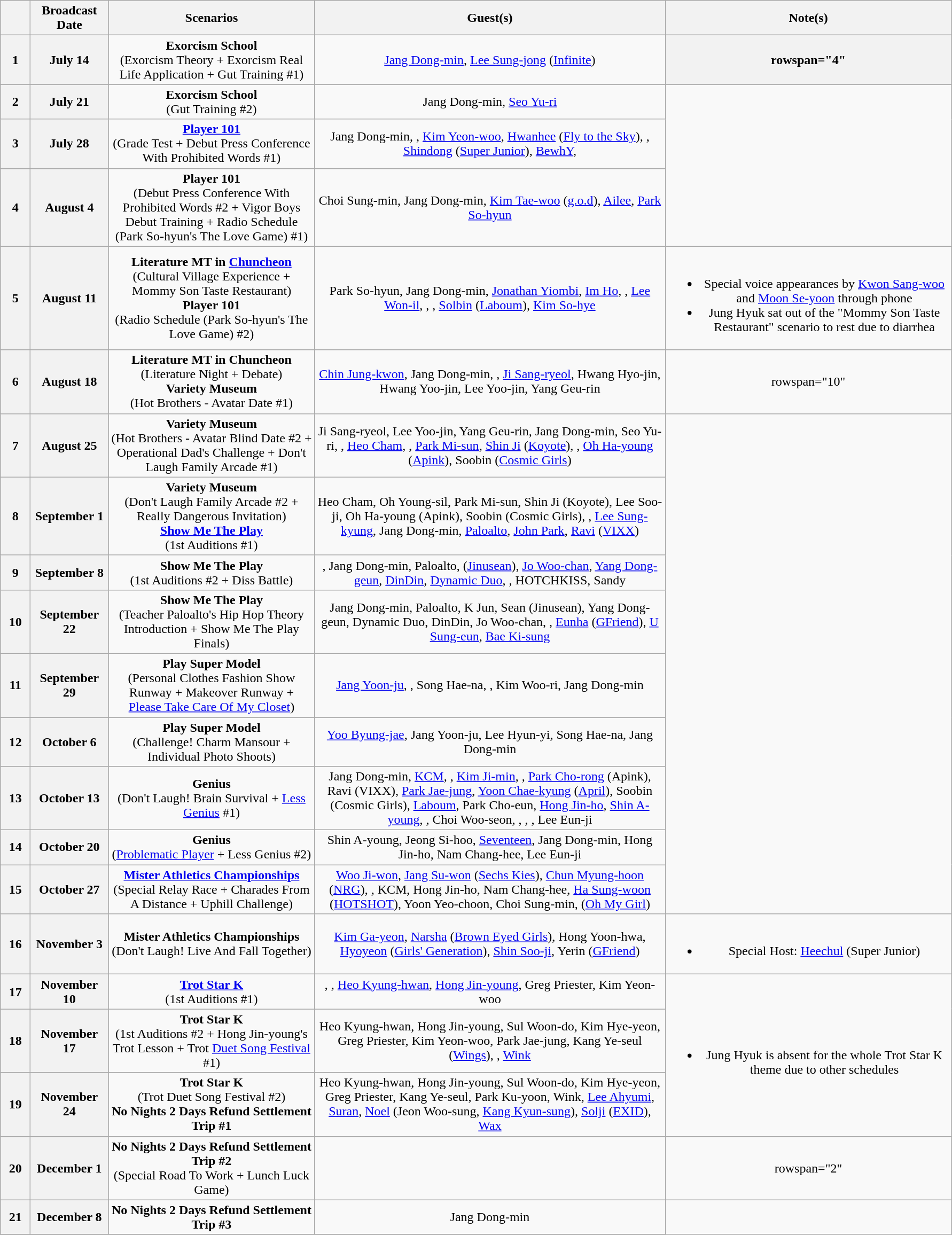<table Class ="wikitable" style="text-align:center">
<tr>
<th width="30"></th>
<th width="90">Broadcast Date</th>
<th width="250">Scenarios</th>
<th width="430">Guest(s)</th>
<th width="350">Note(s)</th>
</tr>
<tr>
<th>1</th>
<th>July 14</th>
<td><strong>Exorcism School</strong><br>(Exorcism Theory + Exorcism Real Life Application + Gut Training #1)</td>
<td><a href='#'>Jang Dong-min</a>, <a href='#'>Lee Sung-jong</a> (<a href='#'>Infinite</a>)</td>
<th>rowspan="4" </th>
</tr>
<tr>
<th>2</th>
<th>July 21</th>
<td><strong>Exorcism School</strong><br>(Gut Training #2)</td>
<td>Jang Dong-min, <a href='#'>Seo Yu-ri</a></td>
</tr>
<tr>
<th>3</th>
<th>July 28</th>
<td><strong><a href='#'>Player 101</a></strong><br>(Grade Test + Debut Press Conference With Prohibited Words #1)</td>
<td>Jang Dong-min, , <a href='#'>Kim Yeon-woo</a>, <a href='#'>Hwanhee</a> (<a href='#'>Fly to the Sky</a>), , <a href='#'>Shindong</a> (<a href='#'>Super Junior</a>), <a href='#'>BewhY</a>, </td>
</tr>
<tr>
<th>4</th>
<th>August 4</th>
<td><strong>Player 101</strong><br>(Debut Press Conference With Prohibited Words #2 + Vigor Boys Debut Training + Radio Schedule (Park So-hyun's The Love Game) #1)</td>
<td>Choi Sung-min, Jang Dong-min, <a href='#'>Kim Tae-woo</a> (<a href='#'>g.o.d</a>), <a href='#'>Ailee</a>, <a href='#'>Park So-hyun</a></td>
</tr>
<tr>
<th>5</th>
<th>August 11</th>
<td><strong>Literature MT in <a href='#'>Chuncheon</a></strong><br>(Cultural Village Experience + Mommy Son Taste Restaurant)<br><strong>Player 101</strong><br>(Radio Schedule (Park So-hyun's The Love Game) #2)</td>
<td>Park So-hyun, Jang Dong-min, <a href='#'>Jonathan Yiombi</a>, <a href='#'>Im Ho</a>, , <a href='#'>Lee Won-il</a>, , , <a href='#'>Solbin</a> (<a href='#'>Laboum</a>), <a href='#'>Kim So-hye</a></td>
<td><br><ul><li>Special voice appearances by <a href='#'>Kwon Sang-woo</a> and <a href='#'>Moon Se-yoon</a> through phone</li><li>Jung Hyuk sat out of the "Mommy Son Taste Restaurant" scenario to rest due to diarrhea</li></ul></td>
</tr>
<tr>
<th>6</th>
<th>August 18</th>
<td><strong>Literature MT in Chuncheon</strong><br>(Literature Night + Debate)<br><strong>Variety Museum</strong><br>(Hot Brothers - Avatar Date #1)</td>
<td><a href='#'>Chin Jung-kwon</a>, Jang Dong-min, , <a href='#'>Ji Sang-ryeol</a>, Hwang Hyo-jin, Hwang Yoo-jin, Lee Yoo-jin, Yang Geu-rin</td>
<td>rowspan="10" </td>
</tr>
<tr>
<th>7</th>
<th>August 25</th>
<td><strong>Variety Museum</strong><br>(Hot Brothers - Avatar Blind Date #2 + Operational Dad's Challenge + Don't Laugh Family Arcade #1)</td>
<td>Ji Sang-ryeol, Lee Yoo-jin, Yang Geu-rin, Jang Dong-min, Seo Yu-ri, , <a href='#'>Heo Cham</a>, , <a href='#'>Park Mi-sun</a>, <a href='#'>Shin Ji</a> (<a href='#'>Koyote</a>), , <a href='#'>Oh Ha-young</a> (<a href='#'>Apink</a>), Soobin (<a href='#'>Cosmic Girls</a>)</td>
</tr>
<tr>
<th>8</th>
<th>September 1</th>
<td><strong>Variety Museum</strong><br>(Don't Laugh Family Arcade #2 + Really Dangerous Invitation)<br><strong><a href='#'>Show Me The Play</a></strong><br>(1st Auditions #1)</td>
<td>Heo Cham, Oh Young-sil, Park Mi-sun, Shin Ji (Koyote), Lee Soo-ji, Oh Ha-young (Apink), Soobin (Cosmic Girls), , <a href='#'>Lee Sung-kyung</a>, Jang Dong-min, <a href='#'>Paloalto</a>, <a href='#'>John Park</a>, <a href='#'>Ravi</a> (<a href='#'>VIXX</a>)</td>
</tr>
<tr>
<th>9</th>
<th>September 8</th>
<td><strong>Show Me The Play</strong><br>(1st Auditions #2 + Diss Battle)</td>
<td>, Jang Dong-min, Paloalto,  (<a href='#'>Jinusean</a>), <a href='#'>Jo Woo-chan</a>, <a href='#'>Yang Dong-geun</a>, <a href='#'>DinDin</a>, <a href='#'>Dynamic Duo</a>, , HOTCHKISS, Sandy</td>
</tr>
<tr>
<th>10</th>
<th>September 22</th>
<td><strong>Show Me The Play</strong><br>(Teacher Paloalto's Hip Hop Theory Introduction + Show Me The Play Finals)</td>
<td>Jang Dong-min, Paloalto, K Jun, Sean (Jinusean), Yang Dong-geun, Dynamic Duo, DinDin, Jo Woo-chan, , <a href='#'>Eunha</a> (<a href='#'>GFriend</a>), <a href='#'>U Sung-eun</a>, <a href='#'>Bae Ki-sung</a></td>
</tr>
<tr>
<th>11</th>
<th>September 29</th>
<td><strong>Play Super Model</strong><br>(Personal Clothes Fashion Show Runway + Makeover Runway + <a href='#'>Please Take Care Of My Closet</a>)</td>
<td><a href='#'>Jang Yoon-ju</a>, , Song Hae-na, , Kim Woo-ri, Jang Dong-min</td>
</tr>
<tr>
<th>12</th>
<th>October 6</th>
<td><strong>Play Super Model</strong><br>(Challenge! Charm Mansour + Individual Photo Shoots)</td>
<td><a href='#'>Yoo Byung-jae</a>, Jang Yoon-ju, Lee Hyun-yi, Song Hae-na, Jang Dong-min</td>
</tr>
<tr>
<th>13</th>
<th>October 13</th>
<td><strong>Genius</strong><br>(Don't Laugh! Brain Survival + <a href='#'>Less Genius</a> #1)</td>
<td>Jang Dong-min, <a href='#'>KCM</a>, , <a href='#'>Kim Ji-min</a>, , <a href='#'>Park Cho-rong</a> (Apink), Ravi (VIXX), <a href='#'>Park Jae-jung</a>, <a href='#'>Yoon Chae-kyung</a> (<a href='#'>April</a>), Soobin (Cosmic Girls), <a href='#'>Laboum</a>, Park Cho-eun, <a href='#'>Hong Jin-ho</a>, <a href='#'>Shin A-young</a>, , Choi Woo-seon, , , , Lee Eun-ji</td>
</tr>
<tr>
<th>14</th>
<th>October 20</th>
<td><strong>Genius</strong><br>(<a href='#'>Problematic Player</a> + Less Genius #2)</td>
<td>Shin A-young, Jeong Si-hoo, <a href='#'>Seventeen</a>, Jang Dong-min, Hong Jin-ho, Nam Chang-hee, Lee Eun-ji</td>
</tr>
<tr>
<th>15</th>
<th>October 27</th>
<td><strong><a href='#'>Mister Athletics Championships</a></strong><br>(Special Relay Race + Charades From A Distance + Uphill Challenge)</td>
<td><a href='#'>Woo Ji-won</a>, <a href='#'>Jang Su-won</a> (<a href='#'>Sechs Kies</a>), <a href='#'>Chun Myung-hoon</a> (<a href='#'>NRG</a>), , KCM, Hong Jin-ho, Nam Chang-hee, <a href='#'>Ha Sung-woon</a> (<a href='#'>HOTSHOT</a>), Yoon Yeo-choon, Choi Sung-min,  (<a href='#'>Oh My Girl</a>)</td>
</tr>
<tr>
<th>16</th>
<th>November 3</th>
<td><strong>Mister Athletics Championships</strong><br>(Don't Laugh! Live And Fall Together)</td>
<td><a href='#'>Kim Ga-yeon</a>, <a href='#'>Narsha</a> (<a href='#'>Brown Eyed Girls</a>), Hong Yoon-hwa, <a href='#'>Hyoyeon</a> (<a href='#'>Girls' Generation</a>), <a href='#'>Shin Soo-ji</a>, Yerin (<a href='#'>GFriend</a>)</td>
<td><br><ul><li>Special Host: <a href='#'>Heechul</a> (Super Junior)</li></ul></td>
</tr>
<tr>
<th>17</th>
<th>November 10</th>
<td><strong><a href='#'>Trot Star K</a></strong><br>(1st Auditions #1)</td>
<td>, , <a href='#'>Heo Kyung-hwan</a>, <a href='#'>Hong Jin-young</a>, Greg Priester, Kim Yeon-woo</td>
<td rowspan="3"><br><ul><li>Jung Hyuk is absent for the whole Trot Star K theme due to other schedules</li></ul></td>
</tr>
<tr>
<th>18</th>
<th>November 17</th>
<td><strong>Trot Star K</strong><br>(1st Auditions #2 + Hong Jin-young's Trot Lesson + Trot <a href='#'>Duet Song Festival</a> #1)</td>
<td>Heo Kyung-hwan, Hong Jin-young, Sul Woon-do, Kim Hye-yeon, Greg Priester, Kim Yeon-woo, Park Jae-jung, Kang Ye-seul (<a href='#'>Wings</a>), , <a href='#'>Wink</a></td>
</tr>
<tr>
<th>19</th>
<th>November 24</th>
<td><strong>Trot Star K</strong><br>(Trot Duet Song Festival #2)<br><strong>No Nights 2 Days Refund Settlement Trip #1</strong></td>
<td>Heo Kyung-hwan, Hong Jin-young, Sul Woon-do, Kim Hye-yeon, Greg Priester, Kang Ye-seul, Park Ku-yoon, Wink, <a href='#'>Lee Ahyumi</a>, <a href='#'>Suran</a>, <a href='#'>Noel</a> (Jeon Woo-sung, <a href='#'>Kang Kyun-sung</a>), <a href='#'>Solji</a> (<a href='#'>EXID</a>), <a href='#'>Wax</a></td>
</tr>
<tr>
<th>20</th>
<th>December 1</th>
<td><strong>No Nights 2 Days Refund Settlement Trip #2</strong><br>(Special Road To Work + Lunch Luck Game)</td>
<td></td>
<td>rowspan="2" </td>
</tr>
<tr>
<th>21</th>
<th>December 8</th>
<td><strong>No Nights 2 Days Refund Settlement Trip #3</strong></td>
<td>Jang Dong-min</td>
</tr>
<tr>
</tr>
</table>
